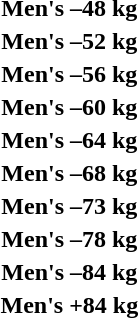<table>
<tr>
<th scope="row">Men's –48 kg</th>
<td></td>
<td></td>
<td><br></td>
</tr>
<tr>
<th scope="row">Men's –52 kg</th>
<td></td>
<td></td>
<td><br></td>
</tr>
<tr>
<th scope="row">Men's –56 kg</th>
<td></td>
<td></td>
<td><br></td>
</tr>
<tr>
<th scope="row">Men's –60 kg</th>
<td></td>
<td></td>
<td><br></td>
</tr>
<tr>
<th scope="row">Men's –64 kg</th>
<td></td>
<td></td>
<td><br></td>
</tr>
<tr>
<th scope="row">Men's –68 kg</th>
<td></td>
<td></td>
<td><br></td>
</tr>
<tr>
<th scope="row">Men's –73 kg</th>
<td></td>
<td></td>
<td><br></td>
</tr>
<tr>
<th scope="row">Men's –78 kg</th>
<td></td>
<td></td>
<td><br></td>
</tr>
<tr>
<th scope="row">Men's –84 kg</th>
<td></td>
<td></td>
<td><br></td>
</tr>
<tr>
<th scope="row">Men's +84 kg</th>
<td></td>
<td></td>
<td><br></td>
</tr>
</table>
